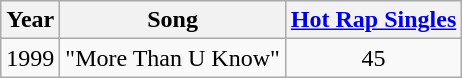<table class="wikitable">
<tr>
<th>Year</th>
<th>Song</th>
<th><a href='#'>Hot Rap Singles</a></th>
</tr>
<tr>
<td>1999</td>
<td>"More Than U Know"</td>
<td align=center>45</td>
</tr>
</table>
